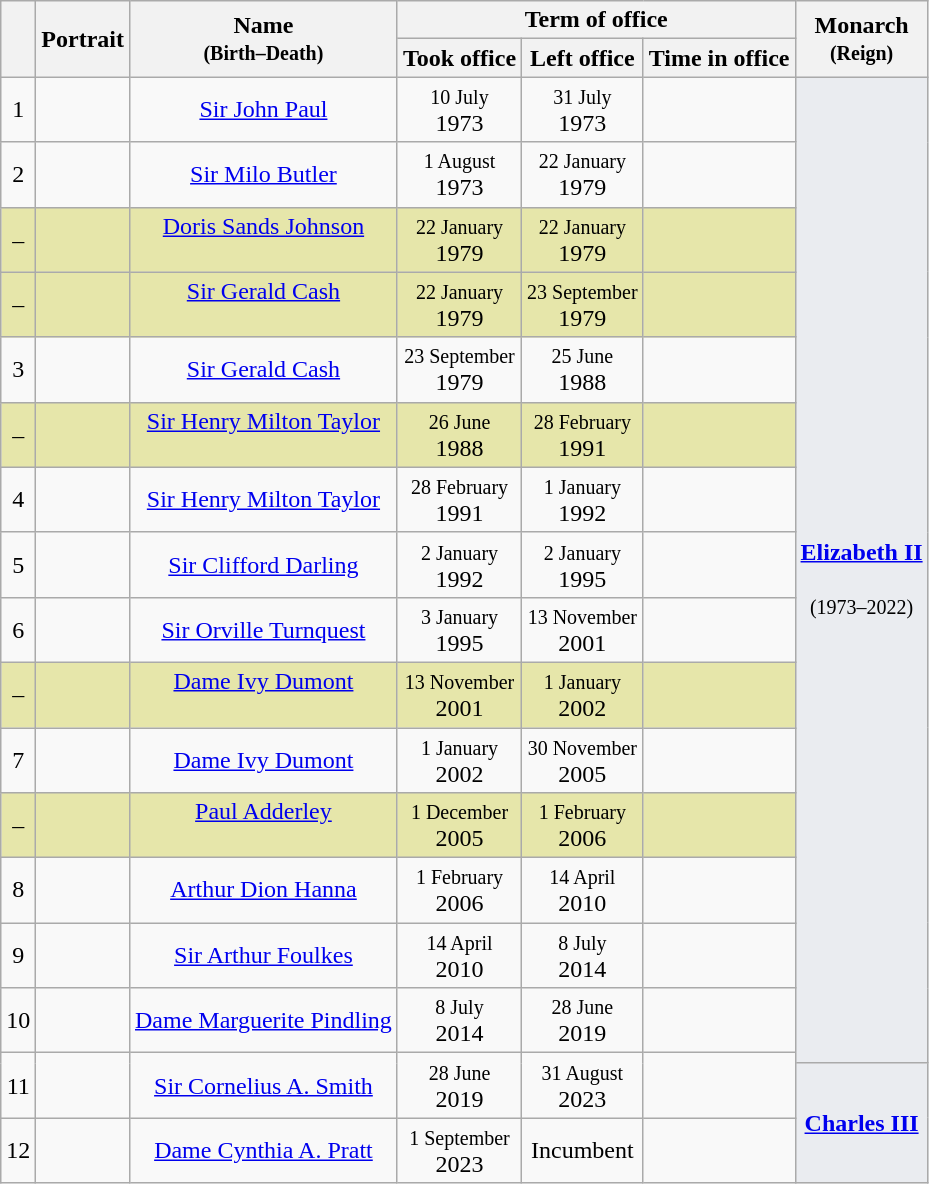<table class="wikitable" style="text-align:center;">
<tr>
<th rowspan="2"></th>
<th rowspan="2">Portrait</th>
<th rowspan="2">Name<br><small>(Birth–Death)</small></th>
<th colspan="3">Term of office</th>
<th rowspan="2">Monarch<br><small>(Reign)</small></th>
</tr>
<tr>
<th>Took office</th>
<th>Left office</th>
<th>Time in office</th>
</tr>
<tr>
<td>1</td>
<td></td>
<td><a href='#'>Sir John Paul</a><br></td>
<td><small>10 July</small><br>1973</td>
<td><small>31 July</small><br>1973</td>
<td></td>
<td rowspan="15"  style="background:#eaecf0; border-style: solid solid none solid ;"><br><strong><a href='#'>Elizabeth II</a></strong><br><br><small>(1973–2022)</small></td>
</tr>
<tr>
<td>2</td>
<td></td>
<td><a href='#'>Sir Milo Butler</a><br></td>
<td><small>1 August</small><br>1973</td>
<td><small>22 January</small><br>1979</td>
<td></td>
</tr>
<tr style="background:#e6e6aa;">
<td>–</td>
<td></td>
<td><a href='#'>Doris Sands Johnson</a><br><br></td>
<td><small>22 January</small><br>1979</td>
<td><small>22 January</small><br>1979</td>
<td></td>
</tr>
<tr style="background:#e6e6aa;">
<td>–</td>
<td></td>
<td><a href='#'>Sir Gerald Cash</a><br><br></td>
<td><small>22 January</small><br>1979</td>
<td><small>23 September</small><br>1979</td>
<td></td>
</tr>
<tr>
<td>3</td>
<td></td>
<td><a href='#'>Sir Gerald Cash</a><br></td>
<td><small>23 September</small><br>1979</td>
<td><small>25 June</small><br>1988</td>
<td></td>
</tr>
<tr style="background:#e6e6aa;">
<td>–</td>
<td></td>
<td><a href='#'>Sir Henry Milton Taylor</a><br><br></td>
<td><small>26 June</small><br>1988</td>
<td><small>28 February</small><br>1991</td>
<td></td>
</tr>
<tr>
<td>4</td>
<td></td>
<td><a href='#'>Sir Henry Milton Taylor</a><br></td>
<td><small>28 February</small><br>1991</td>
<td><small>1 January</small><br>1992</td>
<td></td>
</tr>
<tr>
<td>5</td>
<td></td>
<td><a href='#'>Sir Clifford Darling</a><br></td>
<td><small>2 January</small><br>1992</td>
<td><small>2 January</small><br>1995</td>
<td></td>
</tr>
<tr>
<td>6</td>
<td></td>
<td><a href='#'>Sir Orville Turnquest</a><br></td>
<td><small>3 January</small><br>1995</td>
<td><small>13 November</small><br>2001</td>
<td></td>
</tr>
<tr style="background:#e6e6aa;">
<td>–</td>
<td></td>
<td><a href='#'>Dame Ivy Dumont</a><br><br></td>
<td><small>13 November</small><br>2001</td>
<td><small>1 January</small><br>2002</td>
<td></td>
</tr>
<tr>
<td>7</td>
<td></td>
<td><a href='#'>Dame Ivy Dumont</a><br></td>
<td><small>1 January</small><br>2002</td>
<td><small>30 November</small><br>2005</td>
<td></td>
</tr>
<tr style="background:#e6e6aa;">
<td>–</td>
<td></td>
<td><a href='#'>Paul Adderley</a><br><br></td>
<td><small>1 December</small><br>2005</td>
<td><small>1 February</small><br>2006</td>
<td></td>
</tr>
<tr>
<td>8</td>
<td></td>
<td><a href='#'>Arthur Dion Hanna</a><br></td>
<td><small>1 February</small><br>2006</td>
<td><small>14 April</small><br>2010</td>
<td></td>
</tr>
<tr>
<td>9</td>
<td></td>
<td><a href='#'>Sir Arthur Foulkes</a><br></td>
<td><small>14 April</small><br>2010</td>
<td><small>8 July</small><br>2014</td>
<td></td>
</tr>
<tr>
<td>10</td>
<td></td>
<td><a href='#'>Dame Marguerite Pindling</a><br></td>
<td><small>8 July</small><br>2014</td>
<td><small>28 June</small><br>2019</td>
<td></td>
</tr>
<tr>
<td rowspan="2">11</td>
<td rowspan="2"></td>
<td rowspan="2"><a href='#'>Sir Cornelius A. Smith</a><br></td>
<td rowspan="2"><small>28 June</small><br>2019</td>
<td rowspan="2"><small>31 August</small><br>2023</td>
<td rowspan="2"></td>
<td style="background:#eaecf0 ; border-style: none solid solid solid ;"></td>
</tr>
<tr>
<td rowspan="2" style="background:#eaecf0"><br><strong><a href='#'>Charles III</a></strong><br><br></td>
</tr>
<tr>
<td>12</td>
<td></td>
<td><a href='#'>Dame Cynthia A. Pratt</a><br></td>
<td><small>1 September</small><br>2023</td>
<td>Incumbent</td>
<td></td>
</tr>
</table>
